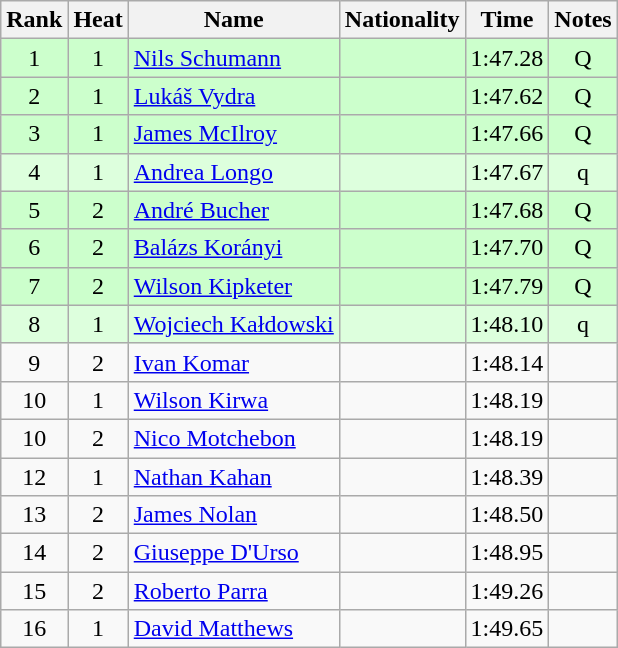<table class="wikitable sortable" style="text-align:center">
<tr>
<th>Rank</th>
<th>Heat</th>
<th>Name</th>
<th>Nationality</th>
<th>Time</th>
<th>Notes</th>
</tr>
<tr bgcolor=ccffcc>
<td>1</td>
<td>1</td>
<td align=left><a href='#'>Nils Schumann</a></td>
<td align=left></td>
<td>1:47.28</td>
<td>Q</td>
</tr>
<tr bgcolor=ccffcc>
<td>2</td>
<td>1</td>
<td align=left><a href='#'>Lukáš Vydra</a></td>
<td align=left></td>
<td>1:47.62</td>
<td>Q</td>
</tr>
<tr bgcolor=ccffcc>
<td>3</td>
<td>1</td>
<td align=left><a href='#'>James McIlroy</a></td>
<td align=left></td>
<td>1:47.66</td>
<td>Q</td>
</tr>
<tr bgcolor=ddffdd>
<td>4</td>
<td>1</td>
<td align=left><a href='#'>Andrea Longo</a></td>
<td align=left></td>
<td>1:47.67</td>
<td>q</td>
</tr>
<tr bgcolor=ccffcc>
<td>5</td>
<td>2</td>
<td align=left><a href='#'>André Bucher</a></td>
<td align=left></td>
<td>1:47.68</td>
<td>Q</td>
</tr>
<tr bgcolor=ccffcc>
<td>6</td>
<td>2</td>
<td align=left><a href='#'>Balázs Korányi</a></td>
<td align=left></td>
<td>1:47.70</td>
<td>Q</td>
</tr>
<tr bgcolor=ccffcc>
<td>7</td>
<td>2</td>
<td align=left><a href='#'>Wilson Kipketer</a></td>
<td align=left></td>
<td>1:47.79</td>
<td>Q</td>
</tr>
<tr bgcolor=ddffdd>
<td>8</td>
<td>1</td>
<td align=left><a href='#'>Wojciech Kałdowski</a></td>
<td align=left></td>
<td>1:48.10</td>
<td>q</td>
</tr>
<tr>
<td>9</td>
<td>2</td>
<td align=left><a href='#'>Ivan Komar</a></td>
<td align=left></td>
<td>1:48.14</td>
<td></td>
</tr>
<tr>
<td>10</td>
<td>1</td>
<td align=left><a href='#'>Wilson Kirwa</a></td>
<td align=left></td>
<td>1:48.19</td>
<td></td>
</tr>
<tr>
<td>10</td>
<td>2</td>
<td align=left><a href='#'>Nico Motchebon</a></td>
<td align=left></td>
<td>1:48.19</td>
<td></td>
</tr>
<tr>
<td>12</td>
<td>1</td>
<td align=left><a href='#'>Nathan Kahan</a></td>
<td align=left></td>
<td>1:48.39</td>
<td></td>
</tr>
<tr>
<td>13</td>
<td>2</td>
<td align=left><a href='#'>James Nolan</a></td>
<td align=left></td>
<td>1:48.50</td>
<td></td>
</tr>
<tr>
<td>14</td>
<td>2</td>
<td align=left><a href='#'>Giuseppe D'Urso</a></td>
<td align=left></td>
<td>1:48.95</td>
<td></td>
</tr>
<tr>
<td>15</td>
<td>2</td>
<td align=left><a href='#'>Roberto Parra</a></td>
<td align=left></td>
<td>1:49.26</td>
<td></td>
</tr>
<tr>
<td>16</td>
<td>1</td>
<td align=left><a href='#'>David Matthews</a></td>
<td align=left></td>
<td>1:49.65</td>
<td></td>
</tr>
</table>
